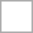<table cellspacing="0" cellpadding="10" style="border:solid 1px #aaa">
<tr>
<td></td>
</tr>
</table>
